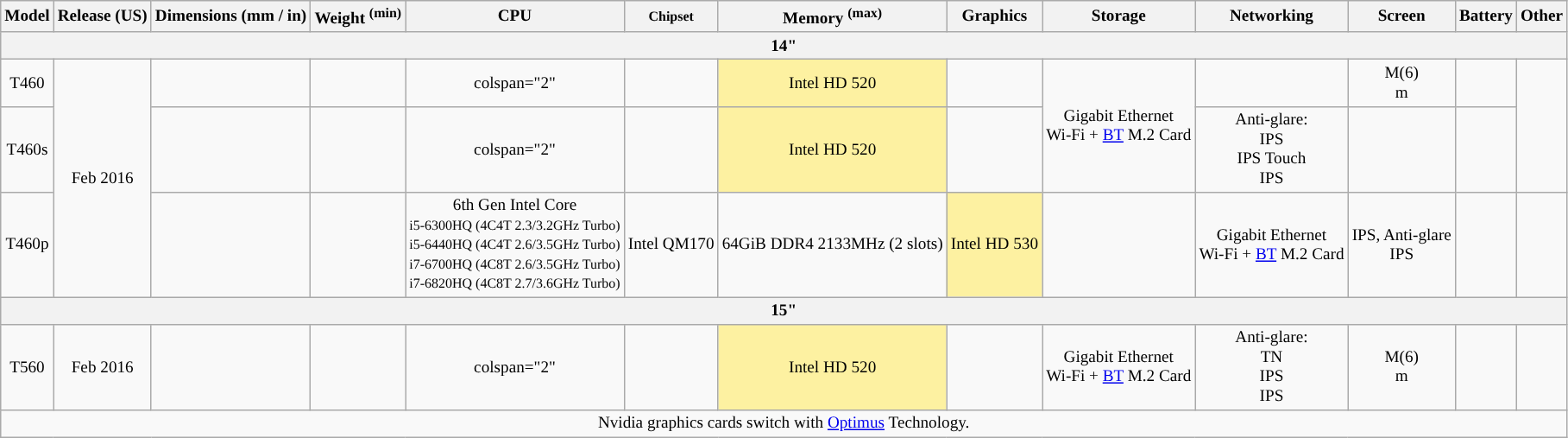<table class="wikitable" style="font-size: 80%; text-align: center; min-width: 80%;">
<tr>
<th>Model</th>
<th>Release (US)</th>
<th>Dimensions (mm / in)</th>
<th>Weight <sup>(min)</sup></th>
<th>CPU</th>
<th><small>Chipset</small></th>
<th>Memory <sup>(max)</sup></th>
<th>Graphics</th>
<th>Storage</th>
<th>Networking</th>
<th>Screen</th>
<th>Battery</th>
<th>Other</th>
</tr>
<tr>
<th colspan="13">14"</th>
</tr>
<tr>
<td>T460</td>
<td rowspan="3">Feb 2016</td>
<td></td>
<td></td>
<td>colspan="2" </td>
<td></td>
<td style="background:#fdf1a1;">Intel HD 520<br></td>
<td></td>
<td rowspan="2">Gigabit Ethernet<br>Wi-Fi + <a href='#'>BT</a> M.2 Card<br><small></small></td>
<td></td>
<td style="background:">M(6)<br>m</td>
<td></td>
</tr>
<tr>
<td>T460s</td>
<td></td>
<td></td>
<td>colspan="2" </td>
<td></td>
<td style="background:#fdf1a1;">Intel HD 520 <br></td>
<td></td>
<td style="background:">Anti-glare:<br> IPS <br> IPS Touch <br> IPS</td>
<td></td>
<td></td>
</tr>
<tr>
<td>T460p</td>
<td></td>
<td></td>
<td style="background:">6th Gen Intel Core <br> <small> i5-6300HQ (4C4T 2.3/3.2GHz Turbo)<br> i5-6440HQ (4C4T 2.6/3.5GHz Turbo)<br> i7-6700HQ (4C8T 2.6/3.5GHz Turbo)<br> i7-6820HQ (4C8T 2.7/3.6GHz Turbo)</small></td>
<td>Intel QM170</td>
<td style="background:">64GiB DDR4 2133MHz (2 slots)</td>
<td style="background:#fdf1a1;">Intel HD 530 <br></td>
<td></td>
<td>Gigabit Ethernet<br>Wi-Fi + <a href='#'>BT</a> M.2 Card<br><small></small></td>
<td style="background:"> IPS, Anti-glare <br> IPS</td>
<td></td>
<td></td>
</tr>
<tr>
<th colspan="13">15"</th>
</tr>
<tr>
<td>T560</td>
<td>Feb 2016</td>
<td></td>
<td></td>
<td>colspan="2" </td>
<td></td>
<td style="background:#fdf1a1;">Intel HD 520 <br></td>
<td></td>
<td>Gigabit Ethernet<br>Wi-Fi + <a href='#'>BT</a> M.2 Card<br><small></small></td>
<td style="background:">Anti-glare:<br> TN <br> IPS <br> IPS</td>
<td style="background:">M(6)<br>m</td>
<td></td>
</tr>
<tr>
<td colspan="13">Nvidia graphics cards switch with <a href='#'>Optimus</a> Technology.</td>
</tr>
</table>
